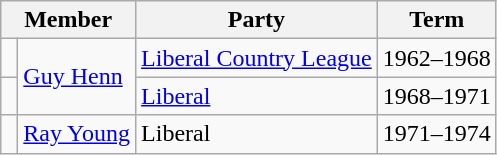<table class="wikitable">
<tr>
<th colspan="2">Member</th>
<th>Party</th>
<th>Term</th>
</tr>
<tr>
<td> </td>
<td rowspan="2"><a href='#'>Guy Henn</a></td>
<td><a href='#'>Liberal Country League</a></td>
<td>1962–1968</td>
</tr>
<tr>
<td> </td>
<td><a href='#'>Liberal</a></td>
<td>1968–1971</td>
</tr>
<tr>
<td> </td>
<td><a href='#'>Ray Young</a></td>
<td>Liberal</td>
<td>1971–1974</td>
</tr>
</table>
